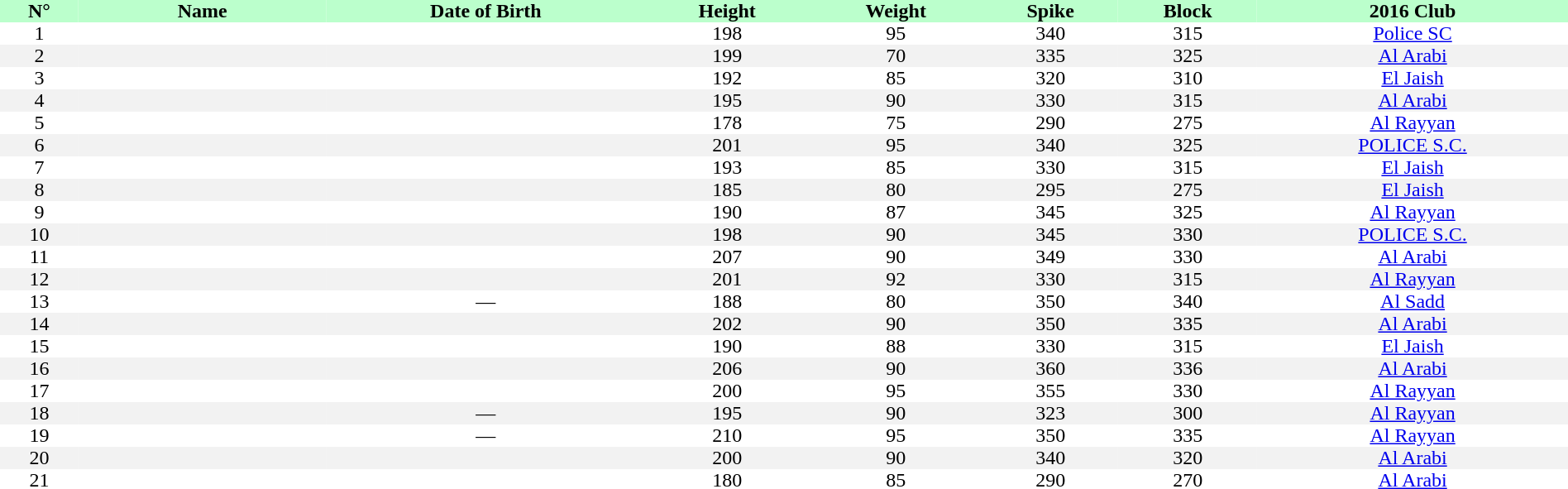<table style="text-align:center; border:none;" cellpadding=0 cellspacing=0 width=100%>
<tr style="background: #bbffcc;">
<th width="5%">N°</th>
<th width=200px>Name</th>
<th>Date of Birth</th>
<th>Height</th>
<th>Weight</th>
<th>Spike</th>
<th>Block</th>
<th>2016 Club</th>
</tr>
<tr>
<td>1</td>
<td></td>
<td></td>
<td>198</td>
<td>95</td>
<td>340</td>
<td>315</td>
<td><a href='#'>Police SC</a></td>
</tr>
<tr bgcolor="#f2f2f2">
<td>2</td>
<td></td>
<td></td>
<td>199</td>
<td>70</td>
<td>335</td>
<td>325</td>
<td><a href='#'>Al Arabi</a></td>
</tr>
<tr>
<td>3</td>
<td></td>
<td></td>
<td>192</td>
<td>85</td>
<td>320</td>
<td>310</td>
<td><a href='#'>El Jaish</a></td>
</tr>
<tr bgcolor="#f2f2f2">
<td>4</td>
<td></td>
<td></td>
<td>195</td>
<td>90</td>
<td>330</td>
<td>315</td>
<td><a href='#'>Al Arabi</a></td>
</tr>
<tr>
<td>5</td>
<td></td>
<td></td>
<td>178</td>
<td>75</td>
<td>290</td>
<td>275</td>
<td><a href='#'>Al Rayyan</a></td>
</tr>
<tr bgcolor="#f2f2f2">
<td>6</td>
<td></td>
<td></td>
<td>201</td>
<td>95</td>
<td>340</td>
<td>325</td>
<td><a href='#'>POLICE S.C.</a></td>
</tr>
<tr>
<td>7</td>
<td></td>
<td></td>
<td>193</td>
<td>85</td>
<td>330</td>
<td>315</td>
<td><a href='#'>El Jaish</a></td>
</tr>
<tr bgcolor="#f2f2f2">
<td>8</td>
<td></td>
<td></td>
<td>185</td>
<td>80</td>
<td>295</td>
<td>275</td>
<td><a href='#'>El Jaish</a></td>
</tr>
<tr>
<td>9</td>
<td></td>
<td></td>
<td>190</td>
<td>87</td>
<td>345</td>
<td>325</td>
<td><a href='#'>Al Rayyan</a></td>
</tr>
<tr bgcolor="#f2f2f2">
<td>10</td>
<td></td>
<td></td>
<td>198</td>
<td>90</td>
<td>345</td>
<td>330</td>
<td><a href='#'>POLICE S.C.</a></td>
</tr>
<tr>
<td>11</td>
<td></td>
<td></td>
<td>207</td>
<td>90</td>
<td>349</td>
<td>330</td>
<td><a href='#'>Al Arabi</a></td>
</tr>
<tr bgcolor="#f2f2f2">
<td>12</td>
<td></td>
<td></td>
<td>201</td>
<td>92</td>
<td>330</td>
<td>315</td>
<td><a href='#'>Al Rayyan</a></td>
</tr>
<tr>
<td>13</td>
<td></td>
<td>—</td>
<td>188</td>
<td>80</td>
<td>350</td>
<td>340</td>
<td><a href='#'>Al Sadd</a></td>
</tr>
<tr bgcolor="#f2f2f2">
<td>14</td>
<td></td>
<td></td>
<td>202</td>
<td>90</td>
<td>350</td>
<td>335</td>
<td><a href='#'>Al Arabi</a></td>
</tr>
<tr>
<td>15</td>
<td></td>
<td></td>
<td>190</td>
<td>88</td>
<td>330</td>
<td>315</td>
<td><a href='#'>El Jaish</a></td>
</tr>
<tr bgcolor="#f2f2f2">
<td>16</td>
<td></td>
<td></td>
<td>206</td>
<td>90</td>
<td>360</td>
<td>336</td>
<td><a href='#'>Al Arabi</a></td>
</tr>
<tr>
<td>17</td>
<td></td>
<td></td>
<td>200</td>
<td>95</td>
<td>355</td>
<td>330</td>
<td><a href='#'>Al Rayyan</a></td>
</tr>
<tr bgcolor="#f2f2f2">
<td>18</td>
<td></td>
<td>—</td>
<td>195</td>
<td>90</td>
<td>323</td>
<td>300</td>
<td><a href='#'>Al Rayyan</a></td>
</tr>
<tr>
<td>19</td>
<td></td>
<td>—</td>
<td>210</td>
<td>95</td>
<td>350</td>
<td>335</td>
<td><a href='#'>Al Rayyan</a></td>
</tr>
<tr bgcolor="#f2f2f2">
<td>20</td>
<td></td>
<td></td>
<td>200</td>
<td>90</td>
<td>340</td>
<td>320</td>
<td><a href='#'>Al Arabi</a></td>
</tr>
<tr>
<td>21</td>
<td></td>
<td></td>
<td>180</td>
<td>85</td>
<td>290</td>
<td>270</td>
<td><a href='#'>Al Arabi</a></td>
</tr>
</table>
